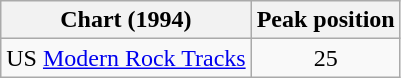<table class="wikitable">
<tr>
<th>Chart (1994)</th>
<th>Peak position</th>
</tr>
<tr>
<td>US <a href='#'>Modern Rock Tracks</a></td>
<td align="center">25</td>
</tr>
</table>
